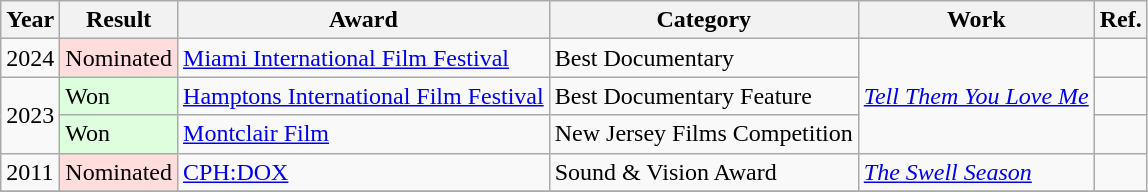<table class="wikitable">
<tr>
<th>Year</th>
<th>Result</th>
<th>Award</th>
<th>Category</th>
<th>Work</th>
<th>Ref.</th>
</tr>
<tr>
<td>2024</td>
<td style="background: #ffdddd">Nominated</td>
<td><a href='#'>Miami International Film Festival</a></td>
<td>Best Documentary</td>
<td rowspan="3"><em><a href='#'>Tell Them You Love Me</a></em></td>
<td></td>
</tr>
<tr>
<td rowspan="2">2023</td>
<td style="background: #ddffdd">Won</td>
<td><a href='#'>Hamptons International Film Festival</a></td>
<td>Best Documentary Feature</td>
<td></td>
</tr>
<tr>
<td style="background: #ddffdd">Won</td>
<td><a href='#'>Montclair Film</a></td>
<td>New Jersey Films Competition</td>
<td></td>
</tr>
<tr>
<td>2011</td>
<td style="background: #ffdddd">Nominated</td>
<td><a href='#'>CPH:DOX</a></td>
<td>Sound & Vision Award</td>
<td><em><a href='#'>The Swell Season</a></em></td>
<td></td>
</tr>
<tr>
</tr>
</table>
